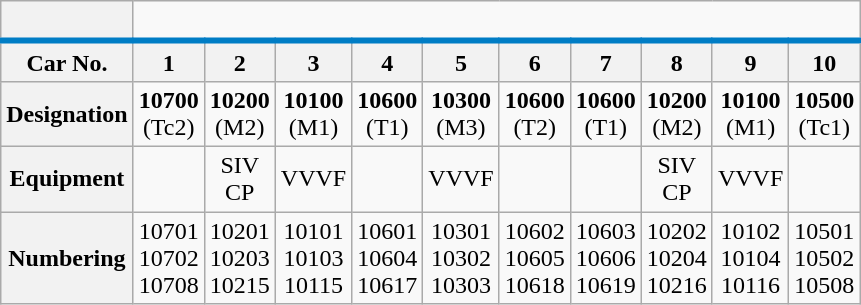<table class="wikitable" style="text-align:center">
<tr style="border-bottom: 4px solid #007dc5">
<th> </th>
<td colspan="10"> </td>
</tr>
<tr>
<th>Car No.</th>
<th>1</th>
<th>2</th>
<th>3</th>
<th>4</th>
<th>5</th>
<th>6</th>
<th>7</th>
<th>8</th>
<th>9</th>
<th>10</th>
</tr>
<tr>
<th>Designation</th>
<td><strong>10700</strong> <br> (Tc2)</td>
<td><strong>10200</strong> <br> (M2)</td>
<td><strong>10100</strong> <br> (M1)</td>
<td><strong>10600</strong> <br> (T1)</td>
<td><strong>10300</strong> <br> (M3)</td>
<td><strong>10600</strong> <br> (T2)</td>
<td><strong>10600</strong> <br> (T1)</td>
<td><strong>10200</strong> <br> (M2)</td>
<td><strong>10100</strong> <br> (M1)</td>
<td><strong>10500</strong> <br> (Tc1)</td>
</tr>
<tr>
<th>Equipment</th>
<td></td>
<td>SIV<br> CP</td>
<td>VVVF</td>
<td></td>
<td>VVVF</td>
<td></td>
<td></td>
<td>SIV<br>CP</td>
<td>VVVF</td>
<td></td>
</tr>
<tr>
<th>Numbering</th>
<td>10701<br>10702<br>10708</td>
<td>10201<br>10203<br>10215</td>
<td>10101<br>10103<br>10115</td>
<td>10601<br>10604<br>10617</td>
<td>10301<br>10302<br>10303</td>
<td>10602<br>10605<br>10618</td>
<td>10603<br>10606<br>10619</td>
<td>10202<br>10204<br>10216</td>
<td>10102<br>10104<br>10116</td>
<td>10501<br>10502<br>10508</td>
</tr>
</table>
